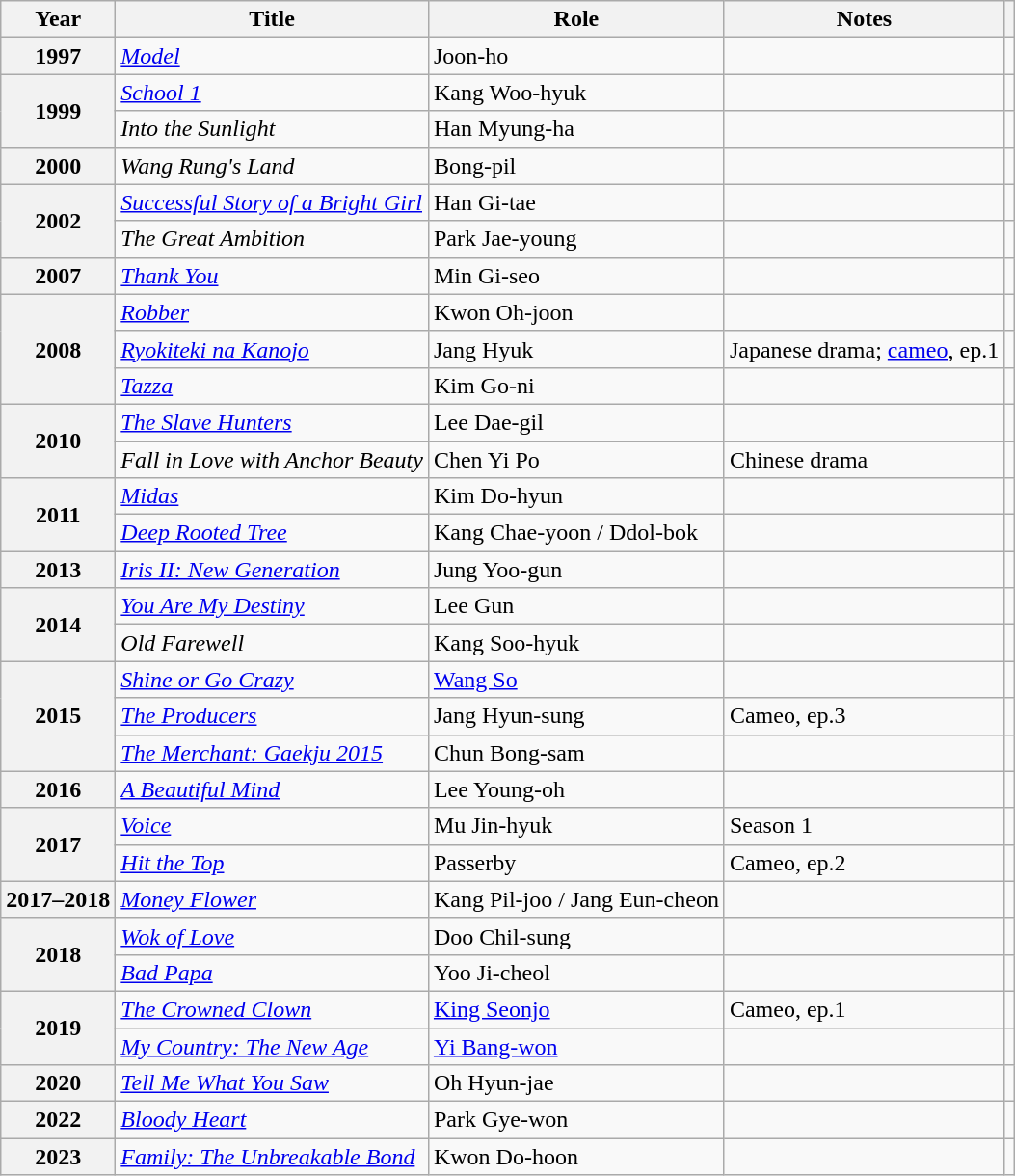<table class="wikitable plainrowheaders sortable">
<tr>
<th scope="col">Year</th>
<th scope="col">Title</th>
<th scope="col">Role</th>
<th scope="col" class="unsortable">Notes</th>
<th scope="col" class="unsortable"></th>
</tr>
<tr>
<th scope="row">1997</th>
<td><em><a href='#'>Model</a></em></td>
<td>Joon-ho</td>
<td></td>
<td></td>
</tr>
<tr>
<th scope="row" rowspan="2">1999</th>
<td><em><a href='#'>School 1</a></em></td>
<td>Kang Woo-hyuk</td>
<td></td>
<td></td>
</tr>
<tr>
<td><em>Into the Sunlight</em></td>
<td>Han Myung-ha</td>
<td></td>
<td></td>
</tr>
<tr>
<th scope="row">2000</th>
<td><em>Wang Rung's Land</em></td>
<td>Bong-pil</td>
<td></td>
<td style="text-align:center"></td>
</tr>
<tr>
<th scope="row" rowspan="2">2002</th>
<td><em><a href='#'>Successful Story of a Bright Girl</a></em></td>
<td>Han Gi-tae</td>
<td></td>
<td></td>
</tr>
<tr>
<td><em>The Great Ambition</em></td>
<td>Park Jae-young</td>
<td></td>
<td style="text-align:center"></td>
</tr>
<tr>
<th scope="row">2007</th>
<td><em><a href='#'>Thank You</a></em></td>
<td>Min Gi-seo</td>
<td></td>
<td></td>
</tr>
<tr>
<th scope="row" rowspan="3">2008</th>
<td><em><a href='#'>Robber</a></em></td>
<td>Kwon Oh-joon</td>
<td></td>
<td></td>
</tr>
<tr>
<td><em><a href='#'>Ryokiteki na Kanojo</a></em></td>
<td>Jang Hyuk</td>
<td>Japanese drama; <a href='#'>cameo</a>, ep.1</td>
<td></td>
</tr>
<tr>
<td><em><a href='#'>Tazza</a></em></td>
<td>Kim Go-ni</td>
<td></td>
<td></td>
</tr>
<tr>
<th scope="row" rowspan="2">2010</th>
<td><em><a href='#'>The Slave Hunters</a></em></td>
<td>Lee Dae-gil</td>
<td></td>
<td></td>
</tr>
<tr>
<td><em>Fall in Love with Anchor Beauty</em></td>
<td>Chen Yi Po</td>
<td>Chinese drama</td>
<td style="text-align:center"></td>
</tr>
<tr>
<th scope="row" rowspan="2">2011</th>
<td><em><a href='#'>Midas</a></em></td>
<td>Kim Do-hyun</td>
<td></td>
<td></td>
</tr>
<tr>
<td><em><a href='#'>Deep Rooted Tree</a></em></td>
<td>Kang Chae-yoon / Ddol-bok</td>
<td></td>
<td></td>
</tr>
<tr>
<th scope="row">2013</th>
<td><em><a href='#'>Iris II: New Generation</a></em></td>
<td>Jung Yoo-gun</td>
<td></td>
<td></td>
</tr>
<tr>
<th scope="row" rowspan="2">2014</th>
<td><em><a href='#'>You Are My Destiny</a></em></td>
<td>Lee Gun</td>
<td></td>
<td></td>
</tr>
<tr>
<td><em>Old Farewell</em></td>
<td>Kang Soo-hyuk</td>
<td></td>
<td></td>
</tr>
<tr>
<th scope="row" rowspan="3">2015</th>
<td><em><a href='#'>Shine or Go Crazy</a></em></td>
<td><a href='#'>Wang So</a></td>
<td></td>
<td></td>
</tr>
<tr>
<td><em><a href='#'>The Producers</a></em></td>
<td>Jang Hyun-sung</td>
<td>Cameo, ep.3</td>
<td style="text-align:center"></td>
</tr>
<tr>
<td><em><a href='#'>The Merchant: Gaekju 2015</a></em></td>
<td>Chun Bong-sam</td>
<td></td>
<td></td>
</tr>
<tr>
<th scope="row">2016</th>
<td><em><a href='#'>A Beautiful Mind</a></em></td>
<td>Lee Young-oh</td>
<td></td>
<td></td>
</tr>
<tr>
<th scope="row" rowspan="2">2017</th>
<td><em><a href='#'>Voice</a></em></td>
<td>Mu Jin-hyuk</td>
<td>Season 1</td>
<td></td>
</tr>
<tr>
<td><em><a href='#'>Hit the Top</a></em></td>
<td>Passerby</td>
<td>Cameo, ep.2</td>
<td style="text-align:center"></td>
</tr>
<tr>
<th scope="row">2017–2018</th>
<td><em><a href='#'>Money Flower</a></em></td>
<td>Kang Pil-joo / Jang Eun-cheon</td>
<td></td>
<td style="text-align:center"></td>
</tr>
<tr>
<th scope="row" rowspan="2">2018</th>
<td><em><a href='#'>Wok of Love</a></em></td>
<td>Doo Chil-sung</td>
<td></td>
<td></td>
</tr>
<tr>
<td><em><a href='#'>Bad Papa</a></em></td>
<td>Yoo Ji-cheol</td>
<td></td>
<td></td>
</tr>
<tr>
<th scope="row" rowspan="2">2019</th>
<td><em><a href='#'>The Crowned Clown</a></em></td>
<td><a href='#'>King Seonjo</a></td>
<td>Cameo, ep.1</td>
<td style="text-align:center"></td>
</tr>
<tr>
<td><em><a href='#'>My Country: The New Age</a></em></td>
<td><a href='#'>Yi Bang-won</a></td>
<td></td>
<td></td>
</tr>
<tr>
<th scope="row">2020</th>
<td><em><a href='#'>Tell Me What You Saw</a></em></td>
<td>Oh Hyun-jae</td>
<td></td>
<td></td>
</tr>
<tr>
<th scope="row">2022</th>
<td><em><a href='#'>Bloody Heart</a></em></td>
<td>Park Gye-won</td>
<td></td>
<td style="text-align:center"></td>
</tr>
<tr>
<th scope="row">2023</th>
<td><em><a href='#'>Family: The Unbreakable Bond</a></em></td>
<td>Kwon Do-hoon</td>
<td></td>
<td style="text-align:center"></td>
</tr>
</table>
